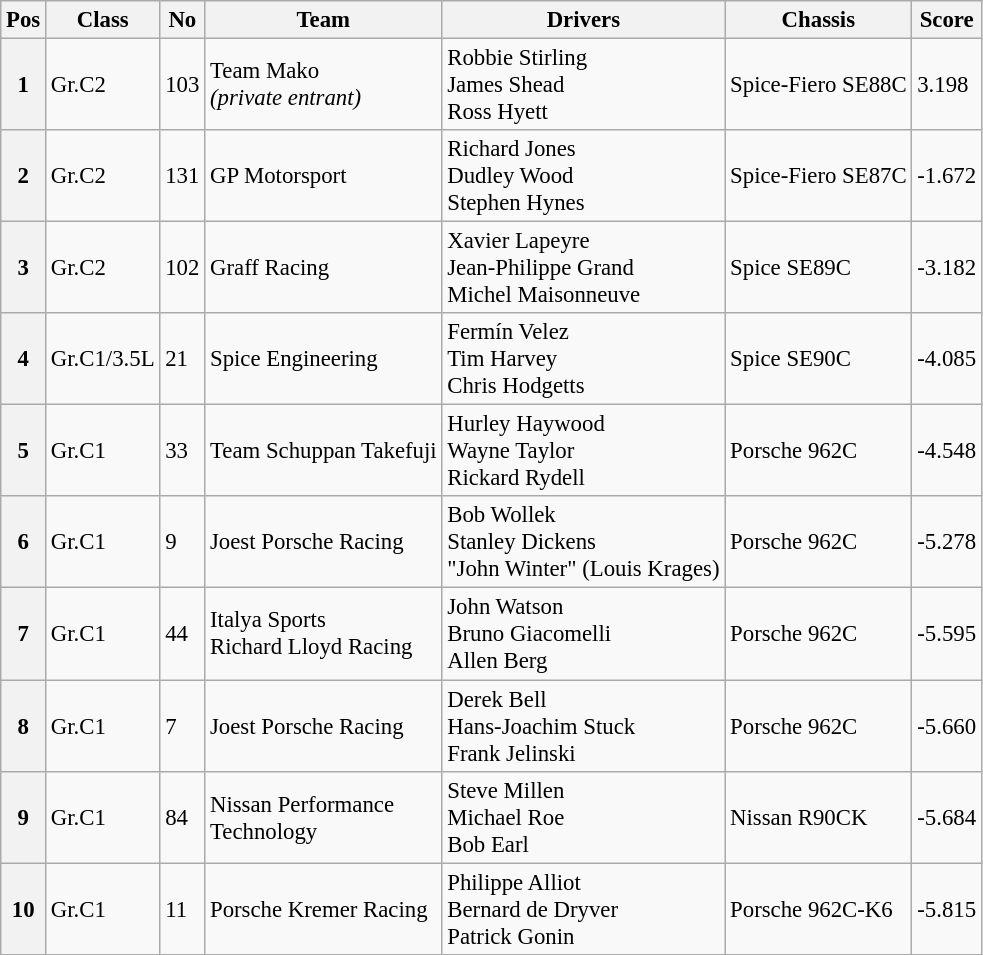<table class="wikitable" style="font-size: 95%;">
<tr>
<th>Pos</th>
<th>Class</th>
<th>No</th>
<th>Team</th>
<th>Drivers</th>
<th>Chassis</th>
<th>Score</th>
</tr>
<tr>
<th>1</th>
<td>Gr.C2</td>
<td>103</td>
<td> Team Mako<br><em>(private entrant)</em></td>
<td> Robbie Stirling<br> James Shead<br> Ross Hyett</td>
<td>Spice-Fiero SE88C</td>
<td>3.198</td>
</tr>
<tr>
<th>2</th>
<td>Gr.C2</td>
<td>131</td>
<td> GP Motorsport</td>
<td> Richard Jones<br> Dudley Wood<br> Stephen Hynes</td>
<td>Spice-Fiero SE87C</td>
<td>-1.672</td>
</tr>
<tr>
<th>3</th>
<td>Gr.C2</td>
<td>102</td>
<td> Graff Racing</td>
<td> Xavier Lapeyre<br> Jean-Philippe Grand<br> Michel Maisonneuve</td>
<td>Spice SE89C</td>
<td>-3.182</td>
</tr>
<tr>
<th>4</th>
<td>Gr.C1/3.5L</td>
<td>21</td>
<td> Spice Engineering</td>
<td> Fermín Velez<br> Tim Harvey<br> Chris Hodgetts</td>
<td>Spice SE90C</td>
<td>-4.085</td>
</tr>
<tr>
<th>5</th>
<td>Gr.C1</td>
<td>33</td>
<td> Team Schuppan Takefuji</td>
<td> Hurley Haywood<br> Wayne Taylor<br> Rickard Rydell</td>
<td>Porsche 962C</td>
<td>-4.548</td>
</tr>
<tr>
<th>6</th>
<td>Gr.C1</td>
<td>9</td>
<td> Joest Porsche Racing</td>
<td> Bob Wollek<br> Stanley Dickens<br> "John Winter" (Louis Krages)</td>
<td>Porsche 962C</td>
<td>-5.278</td>
</tr>
<tr>
<th>7</th>
<td>Gr.C1</td>
<td>44</td>
<td> Italya Sports <br>Richard Lloyd Racing</td>
<td> John Watson<br> Bruno Giacomelli<br>  Allen Berg</td>
<td>Porsche 962C</td>
<td>-5.595</td>
</tr>
<tr>
<th>8</th>
<td>Gr.C1</td>
<td>7</td>
<td> Joest Porsche Racing</td>
<td> Derek Bell<br> Hans-Joachim Stuck<br> Frank Jelinski</td>
<td>Porsche 962C</td>
<td>-5.660</td>
</tr>
<tr>
<th>9</th>
<td>Gr.C1</td>
<td>84</td>
<td> Nissan Performance <br>Technology</td>
<td> Steve Millen<br> Michael Roe<br> Bob Earl</td>
<td>Nissan R90CK</td>
<td>-5.684</td>
</tr>
<tr>
<th>10</th>
<td>Gr.C1</td>
<td>11</td>
<td> Porsche Kremer Racing</td>
<td> Philippe Alliot<br> Bernard de Dryver<br> Patrick Gonin</td>
<td>Porsche 962C-K6</td>
<td>-5.815</td>
</tr>
</table>
